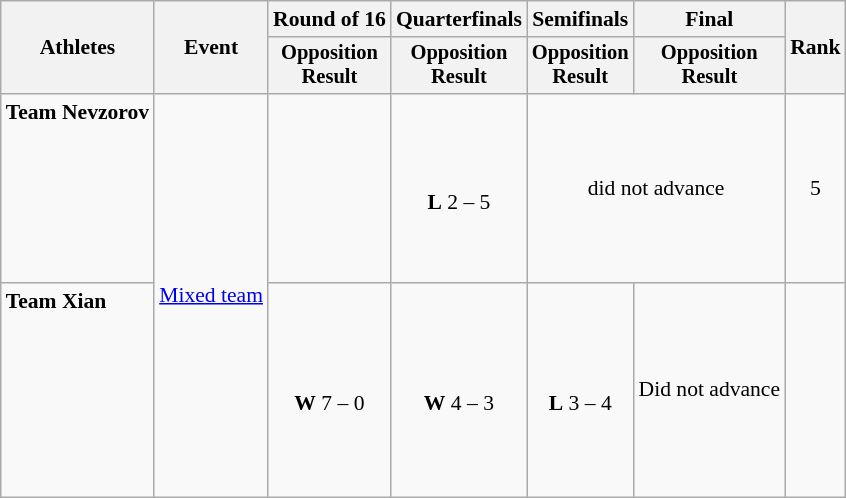<table class="wikitable" style="font-size:90%">
<tr>
<th rowspan="2">Athletes</th>
<th rowspan="2">Event</th>
<th>Round of 16</th>
<th>Quarterfinals</th>
<th>Semifinals</th>
<th>Final</th>
<th rowspan=2>Rank</th>
</tr>
<tr style="font-size:95%">
<th>Opposition<br>Result</th>
<th>Opposition<br>Result</th>
<th>Opposition<br>Result</th>
<th>Opposition<br>Result</th>
</tr>
<tr align=center>
<td align=left><strong>Team Nevzorov</strong><br><br><br><br><br><br><br></td>
<td align=left rowspan=2><a href='#'>Mixed team</a></td>
<td></td>
<td><br><strong>L</strong> 2 – 5</td>
<td colspan=2>did not advance</td>
<td>5</td>
</tr>
<tr align=center>
<td align=left><strong>Team Xian</strong><br><br><br><br><br><br><br><br></td>
<td><br><strong>W</strong> 7 – 0</td>
<td><br><strong>W</strong> 4 – 3</td>
<td><br><strong>L</strong> 3 – 4</td>
<td>Did not advance</td>
<td></td>
</tr>
</table>
